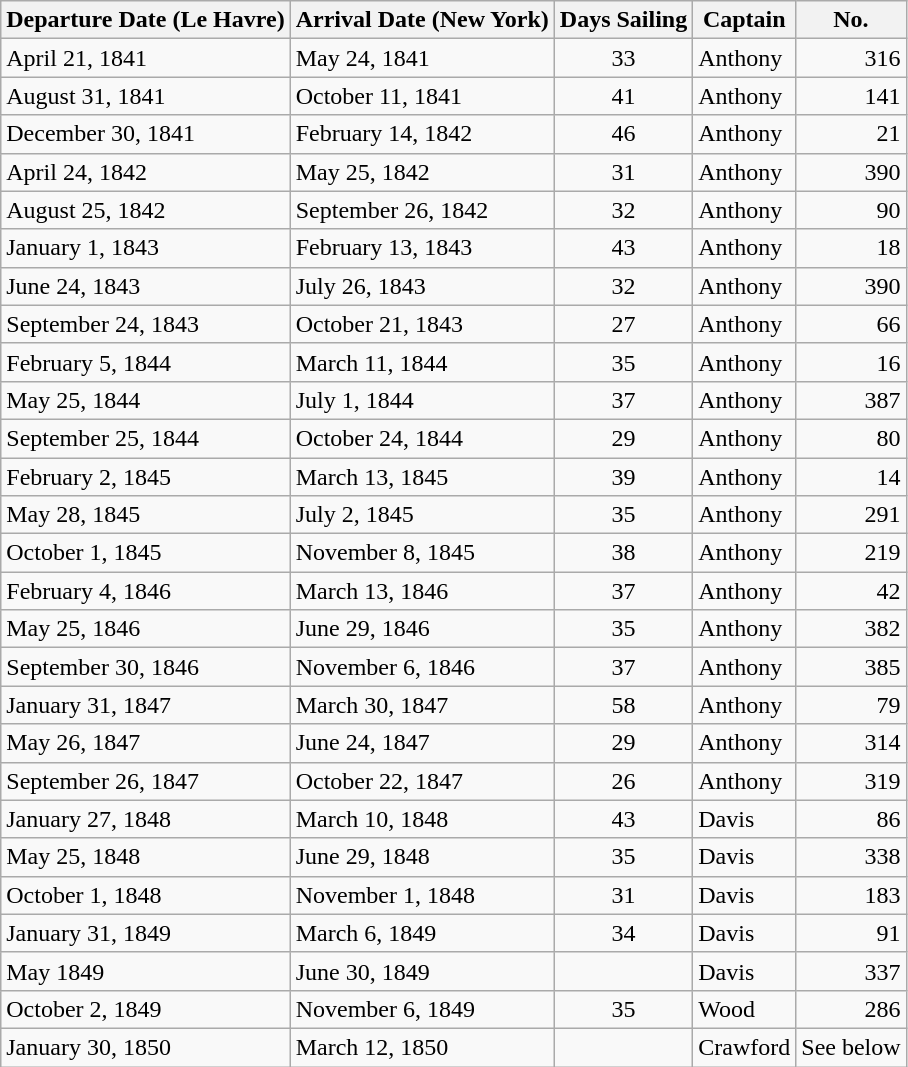<table Class="wikitable">
<tr>
<th>Departure Date (Le Havre)</th>
<th>Arrival Date (New York)</th>
<th>Days Sailing</th>
<th>Captain</th>
<th>No.</th>
</tr>
<tr>
<td>April 21, 1841</td>
<td>May 24, 1841</td>
<td style="text-align:center;">33</td>
<td>Anthony</td>
<td style="text-align:right;">316</td>
</tr>
<tr>
<td>August 31, 1841</td>
<td>October 11, 1841</td>
<td style="text-align:center;">41</td>
<td>Anthony</td>
<td style="text-align:right;">141</td>
</tr>
<tr>
<td>December 30, 1841</td>
<td>February 14, 1842</td>
<td style="text-align:center;">46</td>
<td>Anthony</td>
<td style="text-align:right;">21</td>
</tr>
<tr>
<td>April 24, 1842</td>
<td>May 25, 1842</td>
<td style="text-align:center;">31</td>
<td>Anthony</td>
<td style="text-align:right;">390</td>
</tr>
<tr>
<td>August 25, 1842</td>
<td>September 26, 1842</td>
<td style="text-align:center;">32</td>
<td>Anthony</td>
<td style="text-align:right;">90</td>
</tr>
<tr>
<td>January 1, 1843</td>
<td>February 13, 1843</td>
<td style="text-align:center;">43</td>
<td>Anthony</td>
<td style="text-align:right;">18</td>
</tr>
<tr>
<td>June 24, 1843</td>
<td>July 26, 1843</td>
<td style="text-align:center;">32</td>
<td>Anthony</td>
<td style="text-align:right;">390</td>
</tr>
<tr>
<td>September 24, 1843</td>
<td>October 21, 1843</td>
<td style="text-align:center;">27</td>
<td>Anthony</td>
<td style="text-align:right;">66</td>
</tr>
<tr>
<td>February 5, 1844</td>
<td>March 11, 1844</td>
<td style="text-align:center;">35</td>
<td>Anthony</td>
<td style="text-align:right;">16</td>
</tr>
<tr>
<td>May 25, 1844</td>
<td>July 1, 1844</td>
<td style="text-align:center;">37</td>
<td>Anthony</td>
<td style="text-align:right;">387</td>
</tr>
<tr>
<td>September 25, 1844</td>
<td>October 24, 1844</td>
<td style="text-align:center;">29</td>
<td>Anthony</td>
<td style="text-align:right;">80</td>
</tr>
<tr>
<td>February 2, 1845</td>
<td>March 13, 1845</td>
<td style="text-align:center;">39</td>
<td>Anthony</td>
<td style="text-align:right;">14</td>
</tr>
<tr>
<td>May 28, 1845</td>
<td>July 2, 1845</td>
<td style="text-align:center;">35</td>
<td>Anthony</td>
<td style="text-align:right;">291</td>
</tr>
<tr>
<td>October 1, 1845</td>
<td>November 8, 1845</td>
<td style="text-align:center;">38</td>
<td>Anthony</td>
<td style="text-align:right;">219</td>
</tr>
<tr>
<td>February 4, 1846</td>
<td>March 13, 1846</td>
<td style="text-align:center;">37</td>
<td>Anthony</td>
<td style="text-align:right;">42</td>
</tr>
<tr>
<td>May 25, 1846</td>
<td>June 29, 1846</td>
<td style="text-align:center;">35</td>
<td>Anthony</td>
<td style="text-align:right;">382</td>
</tr>
<tr>
<td>September 30, 1846</td>
<td>November 6, 1846</td>
<td style="text-align:center;">37</td>
<td>Anthony</td>
<td style="text-align:right;">385</td>
</tr>
<tr>
<td>January 31, 1847</td>
<td>March 30, 1847</td>
<td style="text-align:center;">58</td>
<td>Anthony</td>
<td style="text-align:right;">79</td>
</tr>
<tr>
<td>May 26, 1847</td>
<td>June 24, 1847</td>
<td style="text-align:center;">29</td>
<td>Anthony</td>
<td style="text-align:right;">314</td>
</tr>
<tr>
<td>September 26, 1847</td>
<td>October 22, 1847</td>
<td style="text-align:center;">26</td>
<td>Anthony</td>
<td style="text-align:right;">319</td>
</tr>
<tr>
<td>January 27, 1848</td>
<td>March 10, 1848</td>
<td style="text-align:center;">43</td>
<td>Davis</td>
<td style="text-align:right;">86</td>
</tr>
<tr>
<td>May 25, 1848</td>
<td>June 29, 1848</td>
<td style="text-align:center;">35</td>
<td>Davis</td>
<td style="text-align:right;">338</td>
</tr>
<tr>
<td>October 1, 1848</td>
<td>November 1, 1848</td>
<td style="text-align:center;">31</td>
<td>Davis</td>
<td style="text-align:right;">183</td>
</tr>
<tr>
<td>January 31, 1849</td>
<td>March 6, 1849</td>
<td style="text-align:center;">34</td>
<td>Davis</td>
<td style="text-align:right;">91</td>
</tr>
<tr>
<td>May 1849</td>
<td>June 30, 1849</td>
<td></td>
<td>Davis</td>
<td style="text-align:right;">337</td>
</tr>
<tr>
<td>October 2, 1849</td>
<td>November 6, 1849</td>
<td style="text-align:center;">35</td>
<td>Wood</td>
<td style="text-align:right;">286</td>
</tr>
<tr>
<td>January 30, 1850</td>
<td>March 12, 1850</td>
<td></td>
<td>Crawford</td>
<td>See below</td>
</tr>
</table>
